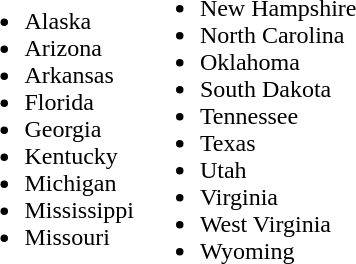<table>
<tr>
<td><br><ul><li>Alaska</li><li>Arizona </li><li>Arkansas</li><li>Florida </li><li>Georgia</li><li>Kentucky</li><li>Michigan</li><li>Mississippi</li><li>Missouri</li></ul></td>
<td><br><ul><li>New Hampshire</li><li>North Carolina</li><li>Oklahoma</li><li>South Dakota</li><li>Tennessee</li><li>Texas</li><li>Utah</li><li>Virginia </li><li>West Virginia</li><li>Wyoming</li></ul></td>
</tr>
</table>
